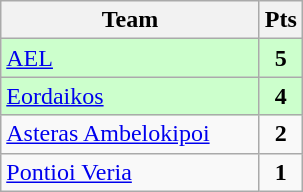<table class="wikitable" style="text-align: center;">
<tr>
<th width=165>Team</th>
<th width=20>Pts</th>
</tr>
<tr bgcolor="#ccffcc">
<td align=left><a href='#'>AEL</a></td>
<td><strong>5</strong></td>
</tr>
<tr bgcolor="#ccffcc">
<td align=left><a href='#'>Eordaikos</a></td>
<td><strong>4</strong></td>
</tr>
<tr>
<td align=left><a href='#'>Asteras Ambelokipoi</a></td>
<td><strong>2</strong></td>
</tr>
<tr>
<td align=left><a href='#'>Pontioi Veria</a></td>
<td><strong>1</strong></td>
</tr>
</table>
